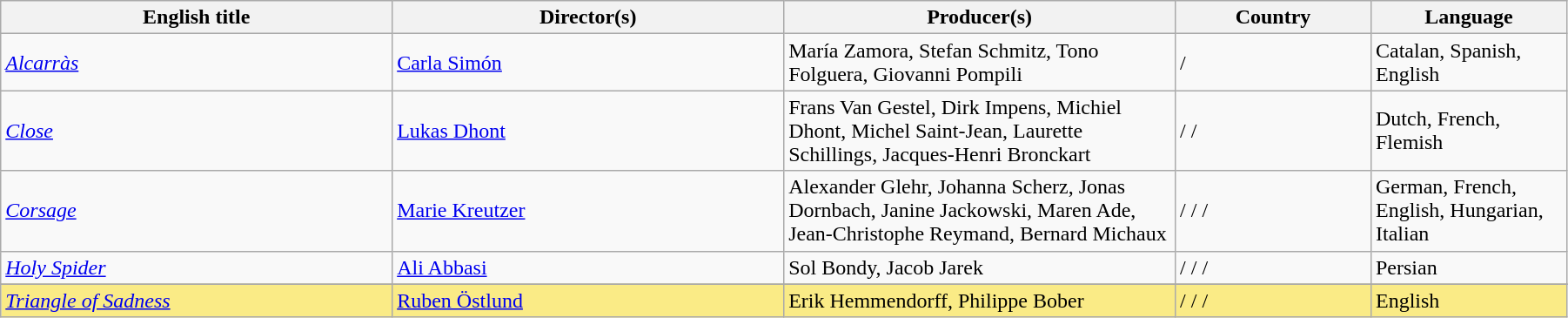<table class="sortable wikitable" width="95%" cellpadding="5">
<tr>
<th width="20%">English title</th>
<th width="20%">Director(s)</th>
<th width="20%">Producer(s)</th>
<th width="10%">Country</th>
<th width="10%">Language</th>
</tr>
<tr>
<td><em><a href='#'>Alcarràs</a></em></td>
<td><a href='#'>Carla Simón</a></td>
<td>María Zamora, Stefan Schmitz, Tono Folguera, Giovanni Pompili</td>
<td> / </td>
<td>Catalan, Spanish, English</td>
</tr>
<tr>
<td><em><a href='#'>Close</a></em></td>
<td><a href='#'>Lukas Dhont</a></td>
<td>Frans Van Gestel, Dirk Impens, Michiel Dhont, Michel Saint-Jean, Laurette Schillings, Jacques-Henri Bronckart</td>
<td> /  / </td>
<td>Dutch, French, Flemish</td>
</tr>
<tr>
<td><em><a href='#'>Corsage</a></em></td>
<td><a href='#'>Marie Kreutzer</a></td>
<td>Alexander Glehr, Johanna Scherz, Jonas Dornbach, Janine Jackowski, Maren Ade, Jean-Christophe Reymand, Bernard Michaux</td>
<td> /  /  / </td>
<td>German, French, English, Hungarian, Italian</td>
</tr>
<tr>
<td><em><a href='#'>Holy Spider</a></em></td>
<td><a href='#'>Ali Abbasi</a></td>
<td>Sol Bondy, Jacob Jarek</td>
<td> /  /  / </td>
<td>Persian</td>
</tr>
<tr>
</tr>
<tr style="background:#FAEB86">
<td><em><a href='#'>Triangle of Sadness</a></em></td>
<td><a href='#'>Ruben Östlund</a></td>
<td>Erik Hemmendorff, Philippe Bober</td>
<td> /  /  / </td>
<td>English</td>
</tr>
</table>
